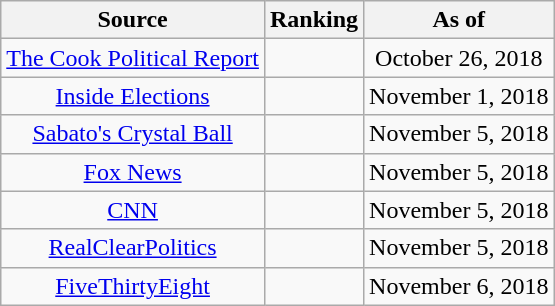<table class="wikitable" style="text-align:center">
<tr>
<th>Source</th>
<th>Ranking</th>
<th>As of</th>
</tr>
<tr>
<td><a href='#'>The Cook Political Report</a></td>
<td></td>
<td>October 26, 2018</td>
</tr>
<tr>
<td><a href='#'>Inside Elections</a></td>
<td></td>
<td>November 1, 2018</td>
</tr>
<tr>
<td><a href='#'>Sabato's Crystal Ball</a></td>
<td></td>
<td>November 5, 2018</td>
</tr>
<tr>
<td><a href='#'>Fox News</a></td>
<td></td>
<td>November 5, 2018</td>
</tr>
<tr>
<td><a href='#'>CNN</a></td>
<td></td>
<td>November 5, 2018</td>
</tr>
<tr>
<td><a href='#'>RealClearPolitics</a></td>
<td></td>
<td>November 5, 2018</td>
</tr>
<tr>
<td><a href='#'>FiveThirtyEight</a></td>
<td></td>
<td>November 6, 2018</td>
</tr>
</table>
